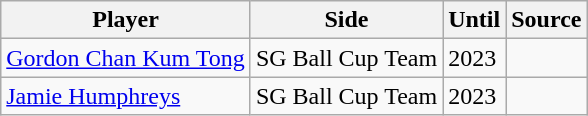<table class="wikitable">
<tr>
<th>Player</th>
<th>Side</th>
<th>Until</th>
<th>Source</th>
</tr>
<tr>
<td><a href='#'>Gordon Chan Kum Tong</a></td>
<td>SG Ball Cup Team</td>
<td>2023</td>
<td></td>
</tr>
<tr>
<td><a href='#'>Jamie Humphreys</a></td>
<td>SG Ball Cup Team</td>
<td>2023</td>
<td></td>
</tr>
</table>
